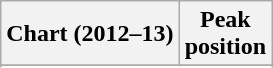<table class="wikitable sortable plainrowheaders">
<tr>
<th scope="col">Chart (2012–13)</th>
<th scope="col">Peak<br>position</th>
</tr>
<tr>
</tr>
<tr>
</tr>
<tr>
</tr>
</table>
